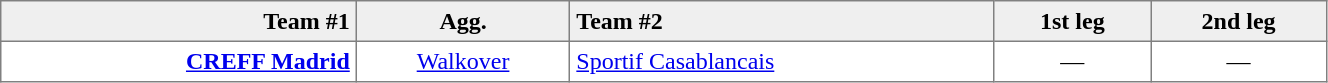<table border=1 cellspacing=0 cellpadding=4 style="border-collapse: collapse;" width=70%>
<tr bgcolor="efefef">
<th align=right>Team #1</th>
<th>Agg.</th>
<th align=left>Team #2</th>
<th>1st leg</th>
<th>2nd leg</th>
</tr>
<tr>
<td align=right><strong><a href='#'>CREFF Madrid</a></strong> </td>
<td align=center><a href='#'>Walkover</a></td>
<td> <a href='#'>Sportif Casablancais</a></td>
<td align=center>—</td>
<td align=center>—</td>
</tr>
</table>
